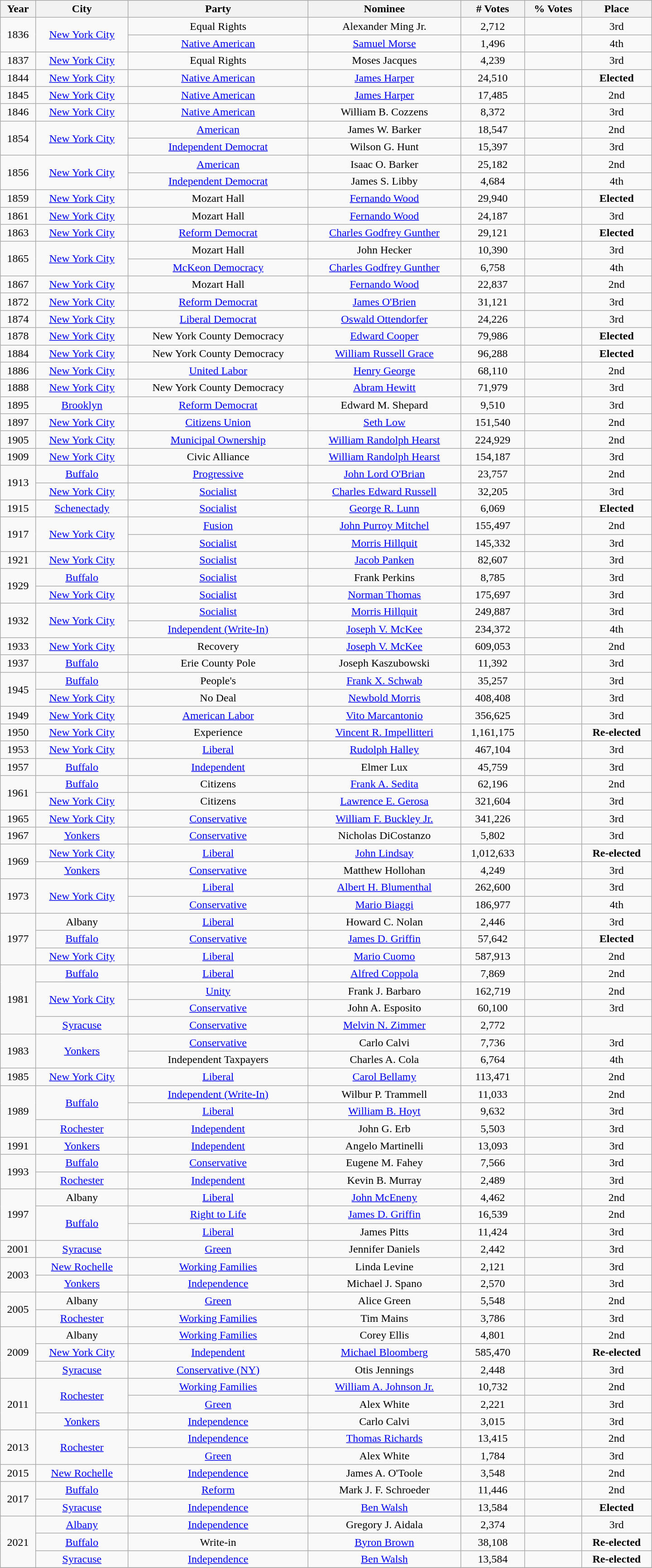<table class="wikitable sortable mw-collapsible" style="text-align:center; width:60em;">
<tr style="background:lightgrey;">
<th>Year</th>
<th>City</th>
<th>Party</th>
<th>Nominee</th>
<th># Votes</th>
<th>% Votes</th>
<th>Place</th>
</tr>
<tr>
<td rowspan=2>1836</td>
<td rowspan=2><a href='#'>New York City</a></td>
<td>Equal Rights</td>
<td>Alexander Ming Jr.</td>
<td>2,712</td>
<td></td>
<td>3rd</td>
</tr>
<tr>
<td><a href='#'>Native American</a></td>
<td><a href='#'>Samuel Morse</a></td>
<td>1,496</td>
<td></td>
<td>4th</td>
</tr>
<tr>
<td>1837</td>
<td><a href='#'>New York City</a></td>
<td>Equal Rights</td>
<td>Moses Jacques</td>
<td>4,239</td>
<td></td>
<td>3rd</td>
</tr>
<tr>
<td>1844</td>
<td><a href='#'>New York City</a></td>
<td><a href='#'>Native American</a></td>
<td><a href='#'>James Harper</a></td>
<td>24,510</td>
<td></td>
<td data-sort-value="1st"><strong>Elected</strong></td>
</tr>
<tr>
<td>1845</td>
<td><a href='#'>New York City</a></td>
<td><a href='#'>Native American</a></td>
<td><a href='#'>James Harper</a></td>
<td>17,485</td>
<td></td>
<td>2nd</td>
</tr>
<tr>
<td>1846</td>
<td><a href='#'>New York City</a></td>
<td><a href='#'>Native American</a></td>
<td>William B. Cozzens</td>
<td>8,372</td>
<td></td>
<td>3rd</td>
</tr>
<tr>
<td rowspan=2>1854</td>
<td rowspan=2><a href='#'>New York City</a></td>
<td><a href='#'>American</a></td>
<td>James W. Barker</td>
<td>18,547</td>
<td></td>
<td>2nd</td>
</tr>
<tr>
<td><a href='#'>Independent Democrat</a></td>
<td>Wilson G. Hunt</td>
<td>15,397</td>
<td></td>
<td>3rd</td>
</tr>
<tr>
<td rowspan=2>1856</td>
<td rowspan=2><a href='#'>New York City</a></td>
<td><a href='#'>American</a></td>
<td>Isaac O. Barker</td>
<td>25,182</td>
<td></td>
<td>2nd</td>
</tr>
<tr>
<td><a href='#'>Independent Democrat</a></td>
<td>James S. Libby</td>
<td>4,684</td>
<td></td>
<td>4th</td>
</tr>
<tr>
<td>1859</td>
<td><a href='#'>New York City</a></td>
<td>Mozart Hall</td>
<td><a href='#'>Fernando Wood</a></td>
<td>29,940</td>
<td></td>
<td data-sort-value="1st"><strong>Elected</strong></td>
</tr>
<tr>
<td>1861</td>
<td><a href='#'>New York City</a></td>
<td>Mozart Hall</td>
<td><a href='#'>Fernando Wood</a></td>
<td>24,187</td>
<td></td>
<td>3rd</td>
</tr>
<tr>
<td>1863</td>
<td><a href='#'>New York City</a></td>
<td><a href='#'>Reform Democrat</a></td>
<td><a href='#'>Charles Godfrey Gunther</a></td>
<td>29,121</td>
<td></td>
<td data-sort-value="1st"><strong>Elected</strong></td>
</tr>
<tr>
<td rowspan=2>1865</td>
<td rowspan=2><a href='#'>New York City</a></td>
<td>Mozart Hall</td>
<td>John Hecker</td>
<td>10,390</td>
<td></td>
<td>3rd</td>
</tr>
<tr>
<td><a href='#'>McKeon Democracy</a></td>
<td><a href='#'>Charles Godfrey Gunther</a></td>
<td>6,758</td>
<td></td>
<td>4th</td>
</tr>
<tr>
<td>1867</td>
<td><a href='#'>New York City</a></td>
<td>Mozart Hall</td>
<td><a href='#'>Fernando Wood</a></td>
<td>22,837</td>
<td></td>
<td>2nd</td>
</tr>
<tr>
<td>1872</td>
<td><a href='#'>New York City</a></td>
<td><a href='#'>Reform Democrat</a></td>
<td><a href='#'>James O'Brien</a></td>
<td>31,121</td>
<td></td>
<td>3rd</td>
</tr>
<tr>
<td>1874</td>
<td><a href='#'>New York City</a></td>
<td><a href='#'>Liberal Democrat</a></td>
<td><a href='#'>Oswald Ottendorfer</a></td>
<td>24,226</td>
<td></td>
<td>3rd</td>
</tr>
<tr>
<td>1878</td>
<td><a href='#'>New York City</a></td>
<td>New York County Democracy</td>
<td><a href='#'>Edward Cooper</a></td>
<td>79,986</td>
<td></td>
<td data-sort-value="1st"><strong>Elected</strong></td>
</tr>
<tr>
<td>1884</td>
<td><a href='#'>New York City</a></td>
<td>New York County Democracy</td>
<td><a href='#'>William Russell Grace</a></td>
<td>96,288</td>
<td></td>
<td data-sort-value="1st"><strong>Elected</strong></td>
</tr>
<tr>
<td>1886</td>
<td><a href='#'>New York City</a></td>
<td><a href='#'>United Labor</a></td>
<td><a href='#'>Henry George</a></td>
<td>68,110</td>
<td></td>
<td>2nd</td>
</tr>
<tr>
<td>1888</td>
<td><a href='#'>New York City</a></td>
<td>New York County Democracy</td>
<td><a href='#'>Abram Hewitt</a></td>
<td>71,979</td>
<td></td>
<td>3rd</td>
</tr>
<tr>
<td>1895</td>
<td><a href='#'>Brooklyn</a></td>
<td><a href='#'>Reform Democrat</a></td>
<td>Edward M. Shepard</td>
<td>9,510</td>
<td></td>
<td>3rd</td>
</tr>
<tr>
<td>1897</td>
<td><a href='#'>New York City</a></td>
<td><a href='#'>Citizens Union</a></td>
<td><a href='#'>Seth Low</a></td>
<td>151,540</td>
<td></td>
<td>2nd</td>
</tr>
<tr>
<td>1905</td>
<td><a href='#'>New York City</a></td>
<td><a href='#'>Municipal Ownership</a></td>
<td><a href='#'>William Randolph Hearst</a></td>
<td>224,929</td>
<td></td>
<td>2nd</td>
</tr>
<tr>
<td>1909</td>
<td><a href='#'>New York City</a></td>
<td>Civic Alliance</td>
<td><a href='#'>William Randolph Hearst</a></td>
<td>154,187</td>
<td></td>
<td>3rd</td>
</tr>
<tr>
<td rowspan=2>1913</td>
<td><a href='#'>Buffalo</a></td>
<td><a href='#'>Progressive</a></td>
<td><a href='#'>John Lord O'Brian</a></td>
<td>23,757</td>
<td></td>
<td>2nd</td>
</tr>
<tr>
<td><a href='#'>New York City</a></td>
<td><a href='#'>Socialist</a></td>
<td><a href='#'>Charles Edward Russell</a></td>
<td>32,205</td>
<td></td>
<td>3rd</td>
</tr>
<tr>
<td>1915</td>
<td><a href='#'>Schenectady</a></td>
<td><a href='#'>Socialist</a></td>
<td><a href='#'>George R. Lunn</a></td>
<td>6,069</td>
<td></td>
<td><strong>Elected</strong></td>
</tr>
<tr>
<td rowspan=2>1917</td>
<td rowspan=2><a href='#'>New York City</a></td>
<td><a href='#'>Fusion</a></td>
<td><a href='#'>John Purroy Mitchel</a></td>
<td>155,497</td>
<td></td>
<td>2nd</td>
</tr>
<tr>
<td><a href='#'>Socialist</a></td>
<td><a href='#'>Morris Hillquit</a></td>
<td>145,332</td>
<td></td>
<td>3rd</td>
</tr>
<tr>
<td>1921</td>
<td><a href='#'>New York City</a></td>
<td><a href='#'>Socialist</a></td>
<td><a href='#'>Jacob Panken</a></td>
<td>82,607</td>
<td></td>
<td>3rd</td>
</tr>
<tr>
<td rowspan="2">1929</td>
<td><a href='#'>Buffalo</a></td>
<td><a href='#'>Socialist</a></td>
<td>Frank Perkins</td>
<td>8,785</td>
<td></td>
<td>3rd</td>
</tr>
<tr>
<td><a href='#'>New York City</a></td>
<td><a href='#'>Socialist</a></td>
<td><a href='#'>Norman Thomas</a></td>
<td>175,697</td>
<td></td>
<td>3rd</td>
</tr>
<tr>
<td rowspan=2>1932</td>
<td rowspan=2><a href='#'>New York City</a></td>
<td><a href='#'>Socialist</a></td>
<td><a href='#'>Morris Hillquit</a></td>
<td>249,887</td>
<td></td>
<td>3rd</td>
</tr>
<tr>
<td><a href='#'>Independent (Write-In)</a></td>
<td><a href='#'>Joseph V. McKee</a></td>
<td>234,372</td>
<td></td>
<td>4th</td>
</tr>
<tr>
<td>1933</td>
<td><a href='#'>New York City</a></td>
<td>Recovery</td>
<td><a href='#'>Joseph V. McKee</a></td>
<td>609,053</td>
<td></td>
<td>2nd</td>
</tr>
<tr>
<td>1937</td>
<td><a href='#'>Buffalo</a></td>
<td>Erie County Pole</td>
<td>Joseph Kaszubowski</td>
<td>11,392</td>
<td></td>
<td>3rd</td>
</tr>
<tr>
<td rowspan=2>1945</td>
<td><a href='#'>Buffalo</a></td>
<td>People's</td>
<td><a href='#'>Frank X. Schwab</a></td>
<td>35,257</td>
<td></td>
<td>3rd</td>
</tr>
<tr>
<td><a href='#'>New York City</a></td>
<td>No Deal</td>
<td><a href='#'>Newbold Morris</a></td>
<td>408,408</td>
<td></td>
<td>3rd</td>
</tr>
<tr>
<td>1949</td>
<td><a href='#'>New York City</a></td>
<td><a href='#'>American Labor</a></td>
<td><a href='#'>Vito Marcantonio</a></td>
<td>356,625</td>
<td></td>
<td>3rd</td>
</tr>
<tr>
<td>1950</td>
<td><a href='#'>New York City</a></td>
<td>Experience</td>
<td><a href='#'>Vincent R. Impellitteri</a></td>
<td>1,161,175</td>
<td></td>
<td data-sort-value="1st"><strong>Re-elected</strong></td>
</tr>
<tr>
<td>1953</td>
<td><a href='#'>New York City</a></td>
<td><a href='#'>Liberal</a></td>
<td><a href='#'>Rudolph Halley</a></td>
<td>467,104</td>
<td></td>
<td>3rd</td>
</tr>
<tr>
<td>1957</td>
<td><a href='#'>Buffalo</a></td>
<td><a href='#'>Independent</a></td>
<td>Elmer Lux</td>
<td>45,759</td>
<td></td>
<td>3rd</td>
</tr>
<tr>
<td rowspan=2>1961</td>
<td><a href='#'>Buffalo</a></td>
<td>Citizens</td>
<td><a href='#'>Frank A. Sedita</a></td>
<td>62,196</td>
<td></td>
<td>2nd</td>
</tr>
<tr>
<td><a href='#'>New York City</a></td>
<td>Citizens</td>
<td><a href='#'>Lawrence E. Gerosa</a></td>
<td>321,604</td>
<td></td>
<td>3rd</td>
</tr>
<tr>
<td>1965</td>
<td><a href='#'>New York City</a></td>
<td><a href='#'>Conservative</a></td>
<td><a href='#'>William F. Buckley Jr.</a></td>
<td>341,226</td>
<td></td>
<td>3rd</td>
</tr>
<tr>
<td>1967</td>
<td><a href='#'>Yonkers</a></td>
<td><a href='#'>Conservative</a></td>
<td>Nicholas DiCostanzo</td>
<td>5,802</td>
<td></td>
<td>3rd</td>
</tr>
<tr>
<td rowspan=2>1969</td>
<td><a href='#'>New York City</a></td>
<td><a href='#'>Liberal</a></td>
<td><a href='#'>John Lindsay</a></td>
<td>1,012,633</td>
<td></td>
<td data-sort-value="1st"><strong>Re-elected</strong></td>
</tr>
<tr>
<td><a href='#'>Yonkers</a></td>
<td><a href='#'>Conservative</a></td>
<td>Matthew Hollohan</td>
<td>4,249</td>
<td></td>
<td>3rd</td>
</tr>
<tr>
<td rowspan=2>1973</td>
<td rowspan=2><a href='#'>New York City</a></td>
<td><a href='#'>Liberal</a></td>
<td><a href='#'>Albert H. Blumenthal</a></td>
<td>262,600</td>
<td></td>
<td>3rd</td>
</tr>
<tr>
<td><a href='#'>Conservative</a></td>
<td><a href='#'>Mario Biaggi</a></td>
<td>186,977</td>
<td></td>
<td>4th</td>
</tr>
<tr>
<td rowspan="3">1977</td>
<td>Albany</td>
<td><a href='#'>Liberal</a></td>
<td>Howard C. Nolan</td>
<td>2,446</td>
<td></td>
<td>3rd</td>
</tr>
<tr>
<td><a href='#'>Buffalo</a></td>
<td><a href='#'>Conservative</a></td>
<td><a href='#'>James D. Griffin</a></td>
<td>57,642</td>
<td></td>
<td data-sort-value="1st"><strong>Elected</strong></td>
</tr>
<tr>
<td><a href='#'>New York City</a></td>
<td><a href='#'>Liberal</a></td>
<td><a href='#'>Mario Cuomo</a></td>
<td>587,913</td>
<td></td>
<td>2nd</td>
</tr>
<tr>
<td rowspan="4">1981</td>
<td><a href='#'>Buffalo</a></td>
<td><a href='#'>Liberal</a></td>
<td><a href='#'>Alfred Coppola</a></td>
<td>7,869</td>
<td></td>
<td>2nd</td>
</tr>
<tr>
<td rowspan=2><a href='#'>New York City</a></td>
<td><a href='#'>Unity</a></td>
<td>Frank J. Barbaro</td>
<td>162,719</td>
<td></td>
<td>2nd</td>
</tr>
<tr>
<td><a href='#'>Conservative</a></td>
<td>John A. Esposito</td>
<td>60,100</td>
<td></td>
<td>3rd</td>
</tr>
<tr>
<td><a href='#'>Syracuse</a></td>
<td><a href='#'>Conservative</a></td>
<td><a href='#'>Melvin N. Zimmer</a></td>
<td>2,772</td>
<td></td>
<td></td>
</tr>
<tr>
<td rowspan=2>1983</td>
<td rowspan=2><a href='#'>Yonkers</a></td>
<td><a href='#'>Conservative</a></td>
<td>Carlo Calvi</td>
<td>7,736</td>
<td></td>
<td>3rd</td>
</tr>
<tr>
<td>Independent Taxpayers</td>
<td>Charles A. Cola</td>
<td>6,764</td>
<td></td>
<td>4th</td>
</tr>
<tr>
<td>1985</td>
<td><a href='#'>New York City</a></td>
<td><a href='#'>Liberal</a></td>
<td><a href='#'>Carol Bellamy</a></td>
<td>113,471</td>
<td></td>
<td>2nd</td>
</tr>
<tr>
<td rowspan=3>1989</td>
<td rowspan=2><a href='#'>Buffalo</a></td>
<td><a href='#'>Independent (Write-In)</a></td>
<td>Wilbur P. Trammell</td>
<td>11,033</td>
<td></td>
<td>2nd</td>
</tr>
<tr>
<td><a href='#'>Liberal</a></td>
<td><a href='#'>William B. Hoyt</a></td>
<td>9,632</td>
<td></td>
<td>3rd</td>
</tr>
<tr>
<td><a href='#'>Rochester</a></td>
<td><a href='#'>Independent</a></td>
<td>John G. Erb</td>
<td>5,503</td>
<td></td>
<td>3rd</td>
</tr>
<tr>
<td>1991</td>
<td><a href='#'>Yonkers</a></td>
<td><a href='#'>Independent</a></td>
<td>Angelo Martinelli</td>
<td>13,093</td>
<td></td>
<td>3rd</td>
</tr>
<tr>
<td rowspan=2>1993</td>
<td><a href='#'>Buffalo</a></td>
<td><a href='#'>Conservative</a></td>
<td>Eugene M. Fahey</td>
<td>7,566</td>
<td></td>
<td>3rd</td>
</tr>
<tr>
<td><a href='#'>Rochester</a></td>
<td><a href='#'>Independent</a></td>
<td>Kevin B. Murray</td>
<td>2,489</td>
<td></td>
<td>3rd</td>
</tr>
<tr>
<td rowspan="3">1997</td>
<td>Albany</td>
<td><a href='#'>Liberal</a></td>
<td><a href='#'>John McEneny</a></td>
<td>4,462</td>
<td></td>
<td>2nd</td>
</tr>
<tr>
<td rowspan="2"><a href='#'>Buffalo</a></td>
<td><a href='#'>Right to Life</a></td>
<td><a href='#'>James D. Griffin</a></td>
<td>16,539</td>
<td></td>
<td>2nd</td>
</tr>
<tr>
<td><a href='#'>Liberal</a></td>
<td>James Pitts</td>
<td>11,424</td>
<td></td>
<td>3rd</td>
</tr>
<tr>
<td>2001</td>
<td><a href='#'>Syracuse</a></td>
<td><a href='#'>Green</a></td>
<td>Jennifer Daniels</td>
<td>2,442</td>
<td></td>
<td>3rd</td>
</tr>
<tr>
<td rowspan="2">2003</td>
<td><a href='#'>New Rochelle</a></td>
<td><a href='#'>Working Families</a></td>
<td>Linda Levine</td>
<td>2,121</td>
<td></td>
<td>3rd</td>
</tr>
<tr>
<td><a href='#'>Yonkers</a></td>
<td><a href='#'>Independence</a></td>
<td>Michael J. Spano</td>
<td>2,570</td>
<td></td>
<td>3rd</td>
</tr>
<tr>
<td rowspan="2">2005</td>
<td>Albany</td>
<td><a href='#'>Green</a></td>
<td>Alice Green</td>
<td>5,548</td>
<td></td>
<td>2nd</td>
</tr>
<tr>
<td><a href='#'>Rochester</a></td>
<td><a href='#'>Working Families</a></td>
<td>Tim Mains</td>
<td>3,786</td>
<td></td>
<td>3rd</td>
</tr>
<tr>
<td rowspan="3">2009</td>
<td>Albany</td>
<td><a href='#'>Working Families</a></td>
<td>Corey Ellis</td>
<td>4,801</td>
<td></td>
<td>2nd</td>
</tr>
<tr>
<td><a href='#'>New York City</a></td>
<td><a href='#'>Independent</a></td>
<td><a href='#'>Michael Bloomberg</a></td>
<td>585,470</td>
<td></td>
<td data-sort-value="1st"><strong>Re-elected</strong></td>
</tr>
<tr>
<td><a href='#'>Syracuse</a></td>
<td><a href='#'>Conservative (NY)</a></td>
<td>Otis Jennings</td>
<td>2,448</td>
<td></td>
<td>3rd</td>
</tr>
<tr>
<td rowspan=3>2011</td>
<td rowspan=2><a href='#'>Rochester</a></td>
<td><a href='#'>Working Families</a></td>
<td><a href='#'>William A. Johnson Jr.</a></td>
<td>10,732</td>
<td></td>
<td>2nd</td>
</tr>
<tr>
<td><a href='#'>Green</a></td>
<td>Alex White</td>
<td>2,221</td>
<td></td>
<td>3rd</td>
</tr>
<tr>
<td><a href='#'>Yonkers</a></td>
<td><a href='#'>Independence</a></td>
<td>Carlo Calvi</td>
<td>3,015</td>
<td></td>
<td>3rd</td>
</tr>
<tr>
<td rowspan=2>2013</td>
<td rowspan=2><a href='#'>Rochester</a></td>
<td><a href='#'>Independence</a></td>
<td><a href='#'>Thomas Richards</a></td>
<td>13,415</td>
<td></td>
<td>2nd</td>
</tr>
<tr>
<td><a href='#'>Green</a></td>
<td>Alex White</td>
<td>1,784</td>
<td></td>
<td>3rd</td>
</tr>
<tr>
<td>2015</td>
<td><a href='#'>New Rochelle</a></td>
<td><a href='#'>Independence</a></td>
<td>James A. O'Toole</td>
<td>3,548</td>
<td></td>
<td>2nd</td>
</tr>
<tr>
<td rowspan="2">2017</td>
<td><a href='#'>Buffalo</a></td>
<td><a href='#'>Reform</a></td>
<td>Mark J. F. Schroeder</td>
<td>11,446</td>
<td></td>
<td>2nd</td>
</tr>
<tr>
<td><a href='#'>Syracuse</a></td>
<td><a href='#'>Independence</a></td>
<td><a href='#'>Ben Walsh</a></td>
<td>13,584</td>
<td></td>
<td><strong>Elected</strong></td>
</tr>
<tr>
<td rowspan="3">2021</td>
<td><a href='#'>Albany</a></td>
<td><a href='#'>Independence</a></td>
<td>Gregory J. Aidala</td>
<td>2,374</td>
<td></td>
<td>3rd</td>
</tr>
<tr>
<td><a href='#'>Buffalo</a></td>
<td>Write-in</td>
<td><a href='#'>Byron Brown</a></td>
<td>38,108</td>
<td></td>
<td><strong>Re-elected</strong></td>
</tr>
<tr>
<td><a href='#'>Syracuse</a></td>
<td><a href='#'>Independence</a></td>
<td><a href='#'>Ben Walsh</a></td>
<td>13,584</td>
<td></td>
<td><strong>Re-elected</strong></td>
</tr>
<tr>
</tr>
</table>
